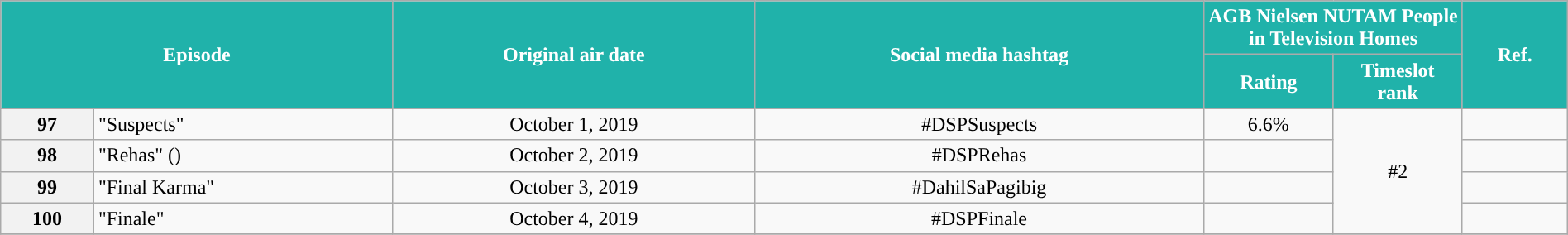<table class="wikitable" style="text-align:center; font-size:100%; line-height:18px;" width="100%">
<tr>
<th style="background-color:#20B2AA; color:#ffffff;" colspan="2" rowspan="2">Episode</th>
<th style="background-color:#20B2AA; color:white" rowspan="2">Original air date</th>
<th style="background-color:#20B2AA; color:white" rowspan="2">Social media hashtag</th>
<th style="background-color:#20B2AA; color:#ffffff;" colspan="2">AGB Nielsen NUTAM People in Television Homes</th>
<th style="background-color:#20B2AA;  color:#ffffff;" rowspan="2">Ref.</th>
</tr>
<tr>
<th style="background-color:#20B2AA; width:75px; color:#ffffff;">Rating</th>
<th style="background-color:#20B2AA;  width:75px; color:#ffffff;">Timeslot<br>rank</th>
</tr>
<tr>
<th>97</th>
<td style="text-align: left;">"Suspects"</td>
<td>October 1, 2019</td>
<td>#DSPSuspects</td>
<td>6.6%</td>
<td rowspan="4">#2</td>
<td></td>
</tr>
<tr>
<th>98</th>
<td style="text-align: left;">"Rehas" ()</td>
<td>October 2, 2019</td>
<td>#DSPRehas</td>
<td></td>
<td></td>
</tr>
<tr>
<th>99</th>
<td style="text-align: left;">"Final Karma"</td>
<td>October 3, 2019</td>
<td>#DahilSaPagibig</td>
<td></td>
<td></td>
</tr>
<tr>
<th>100</th>
<td style="text-align: left;">"Finale"</td>
<td>October 4, 2019</td>
<td>#DSPFinale</td>
<td></td>
<td></td>
</tr>
<tr>
</tr>
</table>
